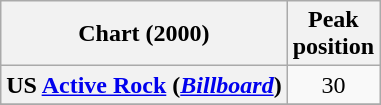<table class="wikitable plainrowheaders" style="text-align:center">
<tr>
<th scope="col">Chart (2000)</th>
<th scope="col">Peak<br>position</th>
</tr>
<tr>
<th scope="row">US <a href='#'>Active Rock</a> (<em><a href='#'>Billboard</a></em>)</th>
<td>30</td>
</tr>
<tr>
</tr>
</table>
